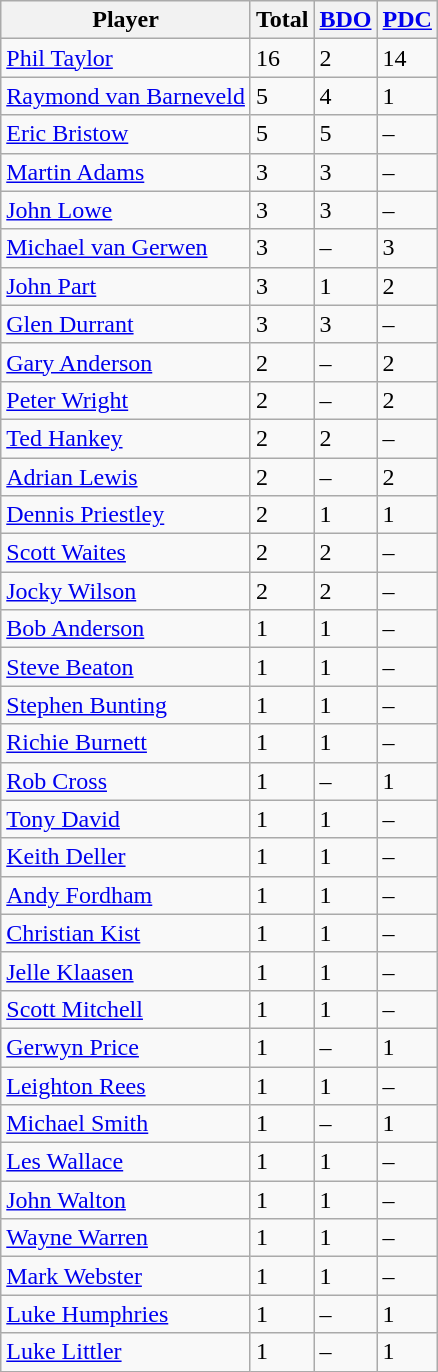<table class="wikitable sortable">
<tr>
<th>Player</th>
<th>Total</th>
<th data-sort-type="number"><a href='#'>BDO</a></th>
<th data-sort-type="number"><a href='#'>PDC</a></th>
</tr>
<tr>
<td> <a href='#'>Phil Taylor</a></td>
<td>16</td>
<td>2</td>
<td>14</td>
</tr>
<tr>
<td> <a href='#'>Raymond van Barneveld</a></td>
<td>5</td>
<td>4</td>
<td>1</td>
</tr>
<tr>
<td> <a href='#'>Eric Bristow</a></td>
<td>5</td>
<td>5</td>
<td>–</td>
</tr>
<tr>
<td> <a href='#'>Martin Adams</a></td>
<td>3</td>
<td>3</td>
<td>–</td>
</tr>
<tr>
<td> <a href='#'>John Lowe</a></td>
<td>3</td>
<td>3</td>
<td>–</td>
</tr>
<tr>
<td> <a href='#'>Michael van Gerwen</a></td>
<td>3</td>
<td>–</td>
<td>3</td>
</tr>
<tr>
<td> <a href='#'>John Part</a></td>
<td>3</td>
<td>1</td>
<td>2</td>
</tr>
<tr>
<td> <a href='#'>Glen Durrant</a></td>
<td>3</td>
<td>3</td>
<td>–</td>
</tr>
<tr>
<td> <a href='#'>Gary Anderson</a></td>
<td>2</td>
<td>–</td>
<td>2</td>
</tr>
<tr>
<td> <a href='#'>Peter Wright</a></td>
<td>2</td>
<td>–</td>
<td>2</td>
</tr>
<tr>
<td> <a href='#'>Ted Hankey</a></td>
<td>2</td>
<td>2</td>
<td>–</td>
</tr>
<tr>
<td> <a href='#'>Adrian Lewis</a></td>
<td>2</td>
<td>–</td>
<td>2</td>
</tr>
<tr>
<td> <a href='#'>Dennis Priestley</a></td>
<td>2</td>
<td>1</td>
<td>1</td>
</tr>
<tr>
<td> <a href='#'>Scott Waites</a></td>
<td>2</td>
<td>2</td>
<td>–</td>
</tr>
<tr>
<td> <a href='#'>Jocky Wilson</a></td>
<td>2</td>
<td>2</td>
<td>–</td>
</tr>
<tr>
<td> <a href='#'>Bob Anderson</a></td>
<td>1</td>
<td>1</td>
<td>–</td>
</tr>
<tr>
<td> <a href='#'>Steve Beaton</a></td>
<td>1</td>
<td>1</td>
<td>–</td>
</tr>
<tr>
<td> <a href='#'>Stephen Bunting</a></td>
<td>1</td>
<td>1</td>
<td>–</td>
</tr>
<tr>
<td> <a href='#'>Richie Burnett</a></td>
<td>1</td>
<td>1</td>
<td>–</td>
</tr>
<tr>
<td> <a href='#'>Rob Cross</a></td>
<td>1</td>
<td>–</td>
<td>1</td>
</tr>
<tr>
<td> <a href='#'>Tony David</a></td>
<td>1</td>
<td>1</td>
<td>–</td>
</tr>
<tr>
<td> <a href='#'>Keith Deller</a></td>
<td>1</td>
<td>1</td>
<td>–</td>
</tr>
<tr>
<td> <a href='#'>Andy Fordham</a></td>
<td>1</td>
<td>1</td>
<td>–</td>
</tr>
<tr>
<td> <a href='#'>Christian Kist</a></td>
<td>1</td>
<td>1</td>
<td>–</td>
</tr>
<tr>
<td> <a href='#'>Jelle Klaasen</a></td>
<td>1</td>
<td>1</td>
<td>–</td>
</tr>
<tr>
<td> <a href='#'>Scott Mitchell</a></td>
<td>1</td>
<td>1</td>
<td>–</td>
</tr>
<tr>
<td> <a href='#'>Gerwyn Price</a></td>
<td>1</td>
<td>–</td>
<td>1</td>
</tr>
<tr>
<td> <a href='#'>Leighton Rees</a></td>
<td>1</td>
<td>1</td>
<td>–</td>
</tr>
<tr>
<td> <a href='#'>Michael Smith</a></td>
<td>1</td>
<td>–</td>
<td>1</td>
</tr>
<tr>
<td> <a href='#'>Les Wallace</a></td>
<td>1</td>
<td>1</td>
<td>–</td>
</tr>
<tr>
<td> <a href='#'>John Walton</a></td>
<td>1</td>
<td>1</td>
<td>–</td>
</tr>
<tr>
<td> <a href='#'>Wayne Warren</a></td>
<td>1</td>
<td>1</td>
<td>–</td>
</tr>
<tr>
<td> <a href='#'>Mark Webster</a></td>
<td>1</td>
<td>1</td>
<td>–</td>
</tr>
<tr>
<td> <a href='#'>Luke Humphries</a></td>
<td>1</td>
<td>–</td>
<td>1</td>
</tr>
<tr>
<td> <a href='#'>Luke Littler</a></td>
<td>1</td>
<td>–</td>
<td>1</td>
</tr>
</table>
